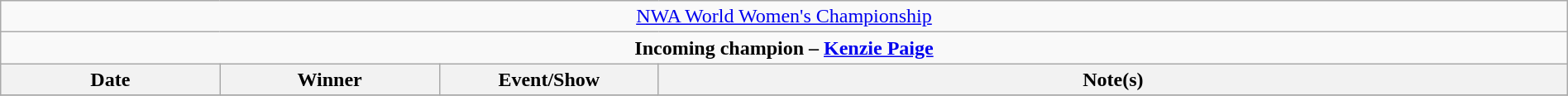<table class="wikitable" style="text-align:center; width:100%;">
<tr>
<td colspan="4" style="text-align: center;"><a href='#'>NWA World Women's Championship</a></td>
</tr>
<tr>
<td colspan="4" style="text-align: center;"><strong>Incoming champion – <a href='#'>Kenzie Paige</a></strong></td>
</tr>
<tr>
<th width=14%>Date</th>
<th width=14%>Winner</th>
<th width=14%>Event/Show</th>
<th width=58%>Note(s)</th>
</tr>
<tr>
</tr>
</table>
